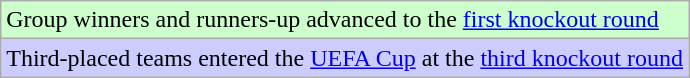<table class="wikitable">
<tr bgcolor=#ccffcc>
<td>Group winners and runners-up advanced to the <a href='#'>first knockout round</a></td>
</tr>
<tr bgcolor=#ccccff>
<td>Third-placed teams entered the <a href='#'>UEFA Cup</a> at the <a href='#'>third knockout round</a></td>
</tr>
</table>
